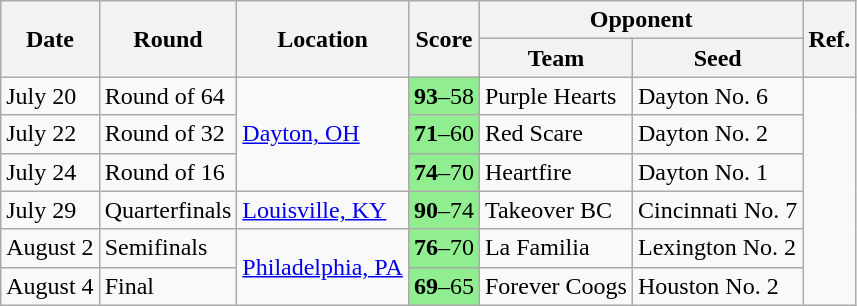<table class="wikitable">
<tr>
<th rowspan="2">Date</th>
<th rowspan="2">Round</th>
<th rowspan="2">Location</th>
<th rowspan="2">Score</th>
<th colspan="2">Opponent</th>
<th rowspan="2">Ref.</th>
</tr>
<tr>
<th>Team</th>
<th>Seed</th>
</tr>
<tr>
<td>July 20</td>
<td>Round of 64</td>
<td rowspan="3"><a href='#'>Dayton, OH</a></td>
<td bgcolor="lightgreen"><strong>93</strong>–58</td>
<td>Purple Hearts</td>
<td>Dayton No. 6</td>
<td rowspan="6"></td>
</tr>
<tr>
<td>July 22</td>
<td>Round of 32</td>
<td bgcolor="lightgreen"><strong>71</strong>–60</td>
<td>Red Scare</td>
<td>Dayton No. 2</td>
</tr>
<tr>
<td>July 24</td>
<td>Round of 16</td>
<td bgcolor="lightgreen"><strong>74</strong>–70</td>
<td>Heartfire</td>
<td>Dayton No. 1</td>
</tr>
<tr>
<td>July 29</td>
<td>Quarterfinals</td>
<td><a href='#'>Louisville, KY</a></td>
<td bgcolor="lightgreen"><strong>90</strong>–74</td>
<td>Takeover BC</td>
<td>Cincinnati No. 7</td>
</tr>
<tr>
<td>August 2</td>
<td>Semifinals</td>
<td rowspan="2"><a href='#'>Philadelphia, PA</a></td>
<td bgcolor="lightgreen"><strong>76</strong>–70</td>
<td>La Familia</td>
<td>Lexington No. 2</td>
</tr>
<tr>
<td>August 4</td>
<td>Final</td>
<td bgcolor="lightgreen"><strong>69</strong>–65</td>
<td>Forever Coogs</td>
<td>Houston No. 2</td>
</tr>
</table>
